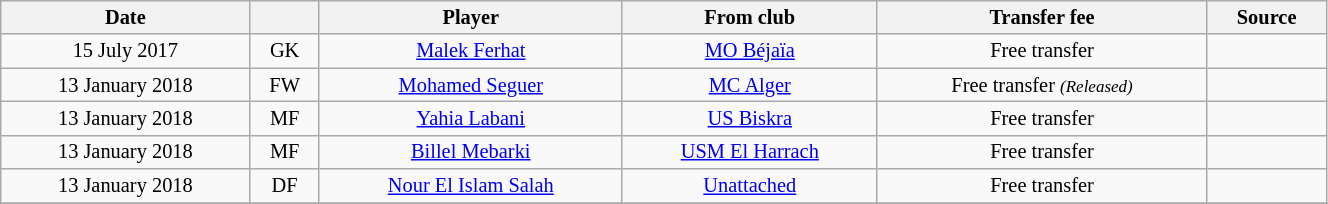<table class="wikitable sortable" style="width:70%; text-align:center; font-size:85%; text-align:centre;">
<tr>
<th>Date</th>
<th></th>
<th>Player</th>
<th>From club</th>
<th>Transfer fee</th>
<th>Source</th>
</tr>
<tr>
<td>15 July 2017</td>
<td>GK</td>
<td> <a href='#'>Malek Ferhat</a></td>
<td><a href='#'>MO Béjaïa</a></td>
<td>Free transfer</td>
<td></td>
</tr>
<tr>
<td>13 January 2018</td>
<td>FW</td>
<td> <a href='#'>Mohamed Seguer</a></td>
<td><a href='#'>MC Alger</a></td>
<td>Free transfer <small><em>(Released)</em></small></td>
<td></td>
</tr>
<tr>
<td>13 January 2018</td>
<td>MF</td>
<td> <a href='#'>Yahia Labani</a></td>
<td><a href='#'>US Biskra</a></td>
<td>Free transfer</td>
<td></td>
</tr>
<tr>
<td>13 January 2018</td>
<td>MF</td>
<td> <a href='#'>Billel Mebarki</a></td>
<td><a href='#'>USM El Harrach</a></td>
<td>Free transfer</td>
<td></td>
</tr>
<tr>
<td>13 January 2018</td>
<td>DF</td>
<td> <a href='#'>Nour El Islam Salah</a></td>
<td><a href='#'>Unattached</a></td>
<td>Free transfer</td>
<td></td>
</tr>
<tr>
</tr>
</table>
